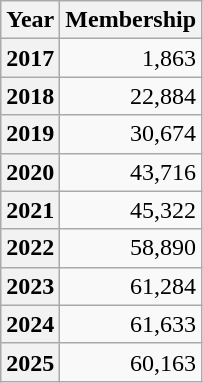<table class="wikitable">
<tr>
<th scope="col">Year</th>
<th scope="col">Membership</th>
</tr>
<tr>
<th scope="row">2017</th>
<td style="text-align: right;">1,863</td>
</tr>
<tr>
<th scope="row">2018</th>
<td style="text-align: right;">22,884</td>
</tr>
<tr>
<th scope="row">2019</th>
<td style="text-align: right;">30,674</td>
</tr>
<tr>
<th scope="row">2020</th>
<td style="text-align: right;">43,716</td>
</tr>
<tr>
<th scope="row">2021</th>
<td style="text-align: right;">45,322</td>
</tr>
<tr>
<th scope="row">2022</th>
<td style="text-align: right;">58,890</td>
</tr>
<tr>
<th scope="row">2023</th>
<td style="text-align: right;">61,284</td>
</tr>
<tr>
<th scope="row">2024</th>
<td style="text-align: right;">61,633</td>
</tr>
<tr>
<th scope="row">2025</th>
<td style="text-align: right;">60,163</td>
</tr>
</table>
